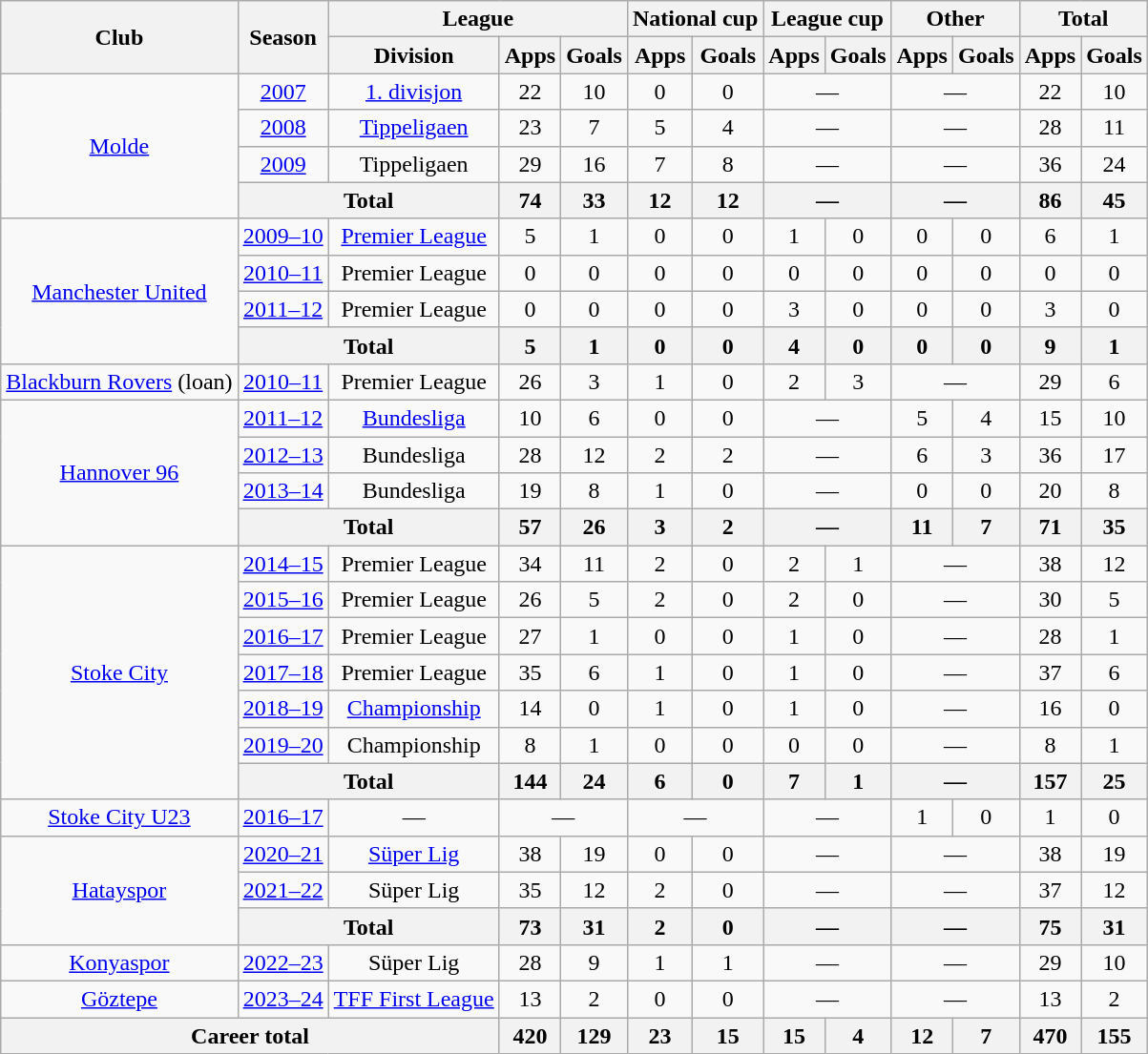<table class="wikitable" style="text-align:center">
<tr>
<th rowspan="2">Club</th>
<th rowspan="2">Season</th>
<th colspan="3">League</th>
<th colspan="2">National cup</th>
<th colspan="2">League cup</th>
<th colspan="2">Other</th>
<th colspan="2">Total</th>
</tr>
<tr>
<th>Division</th>
<th>Apps</th>
<th>Goals</th>
<th>Apps</th>
<th>Goals</th>
<th>Apps</th>
<th>Goals</th>
<th>Apps</th>
<th>Goals</th>
<th>Apps</th>
<th>Goals</th>
</tr>
<tr>
<td rowspan="4"><a href='#'>Molde</a></td>
<td><a href='#'>2007</a></td>
<td><a href='#'>1. divisjon</a></td>
<td>22</td>
<td>10</td>
<td>0</td>
<td>0</td>
<td colspan="2">—</td>
<td colspan="2">—</td>
<td>22</td>
<td>10</td>
</tr>
<tr>
<td><a href='#'>2008</a></td>
<td><a href='#'>Tippeligaen</a></td>
<td>23</td>
<td>7</td>
<td>5</td>
<td>4</td>
<td colspan="2">—</td>
<td colspan="2">—</td>
<td>28</td>
<td>11</td>
</tr>
<tr>
<td><a href='#'>2009</a></td>
<td>Tippeligaen</td>
<td>29</td>
<td>16</td>
<td>7</td>
<td>8</td>
<td colspan="2">—</td>
<td colspan="2">—</td>
<td>36</td>
<td>24</td>
</tr>
<tr>
<th colspan="2">Total</th>
<th>74</th>
<th>33</th>
<th>12</th>
<th>12</th>
<th colspan="2">—</th>
<th colspan="2">—</th>
<th>86</th>
<th>45</th>
</tr>
<tr>
<td rowspan="4"><a href='#'>Manchester United</a></td>
<td><a href='#'>2009–10</a></td>
<td><a href='#'>Premier League</a></td>
<td>5</td>
<td>1</td>
<td>0</td>
<td>0</td>
<td>1</td>
<td>0</td>
<td>0</td>
<td>0</td>
<td>6</td>
<td>1</td>
</tr>
<tr>
<td><a href='#'>2010–11</a></td>
<td>Premier League</td>
<td>0</td>
<td>0</td>
<td>0</td>
<td>0</td>
<td>0</td>
<td>0</td>
<td>0</td>
<td>0</td>
<td>0</td>
<td>0</td>
</tr>
<tr>
<td><a href='#'>2011–12</a></td>
<td>Premier League</td>
<td>0</td>
<td>0</td>
<td>0</td>
<td>0</td>
<td>3</td>
<td>0</td>
<td>0</td>
<td>0</td>
<td>3</td>
<td>0</td>
</tr>
<tr>
<th colspan="2">Total</th>
<th>5</th>
<th>1</th>
<th>0</th>
<th>0</th>
<th>4</th>
<th>0</th>
<th>0</th>
<th>0</th>
<th>9</th>
<th>1</th>
</tr>
<tr>
<td><a href='#'>Blackburn Rovers</a> (loan)</td>
<td><a href='#'>2010–11</a></td>
<td>Premier League</td>
<td>26</td>
<td>3</td>
<td>1</td>
<td>0</td>
<td>2</td>
<td>3</td>
<td colspan="2">—</td>
<td>29</td>
<td>6</td>
</tr>
<tr>
<td rowspan="4"><a href='#'>Hannover 96</a></td>
<td><a href='#'>2011–12</a></td>
<td><a href='#'>Bundesliga</a></td>
<td>10</td>
<td>6</td>
<td>0</td>
<td>0</td>
<td colspan="2">—</td>
<td>5</td>
<td>4</td>
<td>15</td>
<td>10</td>
</tr>
<tr>
<td><a href='#'>2012–13</a></td>
<td>Bundesliga</td>
<td>28</td>
<td>12</td>
<td>2</td>
<td>2</td>
<td colspan="2">—</td>
<td>6</td>
<td>3</td>
<td>36</td>
<td>17</td>
</tr>
<tr>
<td><a href='#'>2013–14</a></td>
<td>Bundesliga</td>
<td>19</td>
<td>8</td>
<td>1</td>
<td>0</td>
<td colspan="2">—</td>
<td>0</td>
<td>0</td>
<td>20</td>
<td>8</td>
</tr>
<tr>
<th colspan="2">Total</th>
<th>57</th>
<th>26</th>
<th>3</th>
<th>2</th>
<th colspan="2">—</th>
<th>11</th>
<th>7</th>
<th>71</th>
<th>35</th>
</tr>
<tr>
<td rowspan=7><a href='#'>Stoke City</a></td>
<td><a href='#'>2014–15</a></td>
<td>Premier League</td>
<td>34</td>
<td>11</td>
<td>2</td>
<td>0</td>
<td>2</td>
<td>1</td>
<td colspan="2">—</td>
<td>38</td>
<td>12</td>
</tr>
<tr>
<td><a href='#'>2015–16</a></td>
<td>Premier League</td>
<td>26</td>
<td>5</td>
<td>2</td>
<td>0</td>
<td>2</td>
<td>0</td>
<td colspan="2">—</td>
<td>30</td>
<td>5</td>
</tr>
<tr>
<td><a href='#'>2016–17</a></td>
<td>Premier League</td>
<td>27</td>
<td>1</td>
<td>0</td>
<td>0</td>
<td>1</td>
<td>0</td>
<td colspan="2">—</td>
<td>28</td>
<td>1</td>
</tr>
<tr>
<td><a href='#'>2017–18</a></td>
<td>Premier League</td>
<td>35</td>
<td>6</td>
<td>1</td>
<td>0</td>
<td>1</td>
<td>0</td>
<td colspan="2">—</td>
<td>37</td>
<td>6</td>
</tr>
<tr>
<td><a href='#'>2018–19</a></td>
<td><a href='#'>Championship</a></td>
<td>14</td>
<td>0</td>
<td>1</td>
<td>0</td>
<td>1</td>
<td>0</td>
<td colspan="2">—</td>
<td>16</td>
<td>0</td>
</tr>
<tr>
<td><a href='#'>2019–20</a></td>
<td>Championship</td>
<td>8</td>
<td>1</td>
<td>0</td>
<td>0</td>
<td>0</td>
<td>0</td>
<td colspan="2">—</td>
<td>8</td>
<td>1</td>
</tr>
<tr>
<th colspan="2">Total</th>
<th>144</th>
<th>24</th>
<th>6</th>
<th>0</th>
<th>7</th>
<th>1</th>
<th colspan="2">—</th>
<th>157</th>
<th>25</th>
</tr>
<tr>
<td><a href='#'>Stoke City U23</a></td>
<td><a href='#'>2016–17</a></td>
<td>—</td>
<td colspan="2">—</td>
<td colspan="2">—</td>
<td colspan="2">—</td>
<td>1</td>
<td>0</td>
<td>1</td>
<td>0</td>
</tr>
<tr>
<td rowspan=3><a href='#'>Hatayspor</a></td>
<td><a href='#'>2020–21</a></td>
<td><a href='#'>Süper Lig</a></td>
<td>38</td>
<td>19</td>
<td>0</td>
<td>0</td>
<td colspan="2">—</td>
<td colspan="2">—</td>
<td>38</td>
<td>19</td>
</tr>
<tr>
<td><a href='#'>2021–22</a></td>
<td>Süper Lig</td>
<td>35</td>
<td>12</td>
<td>2</td>
<td>0</td>
<td colspan="2">—</td>
<td colspan="2">—</td>
<td>37</td>
<td>12</td>
</tr>
<tr>
<th colspan="2">Total</th>
<th>73</th>
<th>31</th>
<th>2</th>
<th>0</th>
<th colspan="2">—</th>
<th colspan="2">—</th>
<th>75</th>
<th>31</th>
</tr>
<tr>
<td><a href='#'>Konyaspor</a></td>
<td><a href='#'>2022–23</a></td>
<td>Süper Lig</td>
<td>28</td>
<td>9</td>
<td>1</td>
<td>1</td>
<td colspan="2">—</td>
<td colspan="2">—</td>
<td>29</td>
<td>10</td>
</tr>
<tr>
<td><a href='#'>Göztepe</a></td>
<td><a href='#'>2023–24</a></td>
<td><a href='#'>TFF First League</a></td>
<td>13</td>
<td>2</td>
<td>0</td>
<td>0</td>
<td colspan="2">—</td>
<td colspan="2">—</td>
<td>13</td>
<td>2</td>
</tr>
<tr>
<th colspan="3">Career total</th>
<th>420</th>
<th>129</th>
<th>23</th>
<th>15</th>
<th>15</th>
<th>4</th>
<th>12</th>
<th>7</th>
<th>470</th>
<th>155</th>
</tr>
</table>
